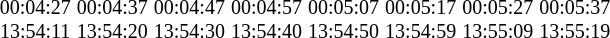<table align="center">
<tr>
<td></td>
<td></td>
<td></td>
<td></td>
<td></td>
<td></td>
<td></td>
<td></td>
</tr>
<tr align="center" style="font-size:smaller;">
<td>00:04:27<br>13:54:11</td>
<td>00:04:37<br>13:54:20</td>
<td>00:04:47<br>13:54:30</td>
<td>00:04:57<br>13:54:40</td>
<td>00:05:07<br>13:54:50</td>
<td>00:05:17<br>13:54:59</td>
<td>00:05:27<br>13:55:09</td>
<td>00:05:37<br>13:55:19</td>
</tr>
</table>
